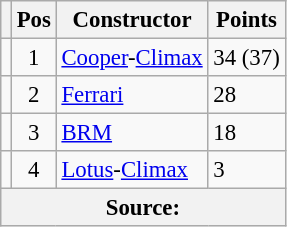<table class="wikitable" style="font-size: 95%;">
<tr>
<th></th>
<th>Pos</th>
<th>Constructor</th>
<th>Points</th>
</tr>
<tr>
<td align="left"></td>
<td align="center">1</td>
<td> <a href='#'>Cooper</a>-<a href='#'>Climax</a></td>
<td align=left>34 (37)</td>
</tr>
<tr>
<td align="left"></td>
<td align="center">2</td>
<td> <a href='#'>Ferrari</a></td>
<td align=left>28</td>
</tr>
<tr>
<td align="left"></td>
<td align="center">3</td>
<td> <a href='#'>BRM</a></td>
<td align=left>18</td>
</tr>
<tr>
<td align="left"></td>
<td align="center">4</td>
<td> <a href='#'>Lotus</a>-<a href='#'>Climax</a></td>
<td align=left>3</td>
</tr>
<tr>
<th colspan=4>Source:</th>
</tr>
</table>
